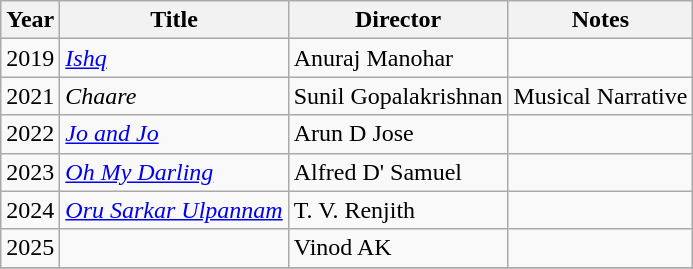<table class="wikitable sortable">
<tr>
<th>Year</th>
<th>Title</th>
<th>Director</th>
<th class="unsortable">Notes</th>
</tr>
<tr>
<td>2019</td>
<td><em><a href='#'>Ishq</a></em></td>
<td>Anuraj Manohar</td>
<td></td>
</tr>
<tr>
<td>2021</td>
<td><em>Chaare</em></td>
<td>Sunil Gopalakrishnan</td>
<td>Musical Narrative</td>
</tr>
<tr>
<td>2022</td>
<td><em><a href='#'>Jo and Jo</a></em></td>
<td>Arun D Jose</td>
<td></td>
</tr>
<tr>
<td>2023</td>
<td><em><a href='#'>Oh My Darling</a></em></td>
<td>Alfred D' Samuel</td>
<td></td>
</tr>
<tr>
<td>2024</td>
<td><em><a href='#'>Oru Sarkar Ulpannam</a></em></td>
<td>T. V. Renjith</td>
<td></td>
</tr>
<tr>
<td>2025</td>
<td></td>
<td>Vinod AK</td>
<td></td>
</tr>
<tr>
</tr>
</table>
